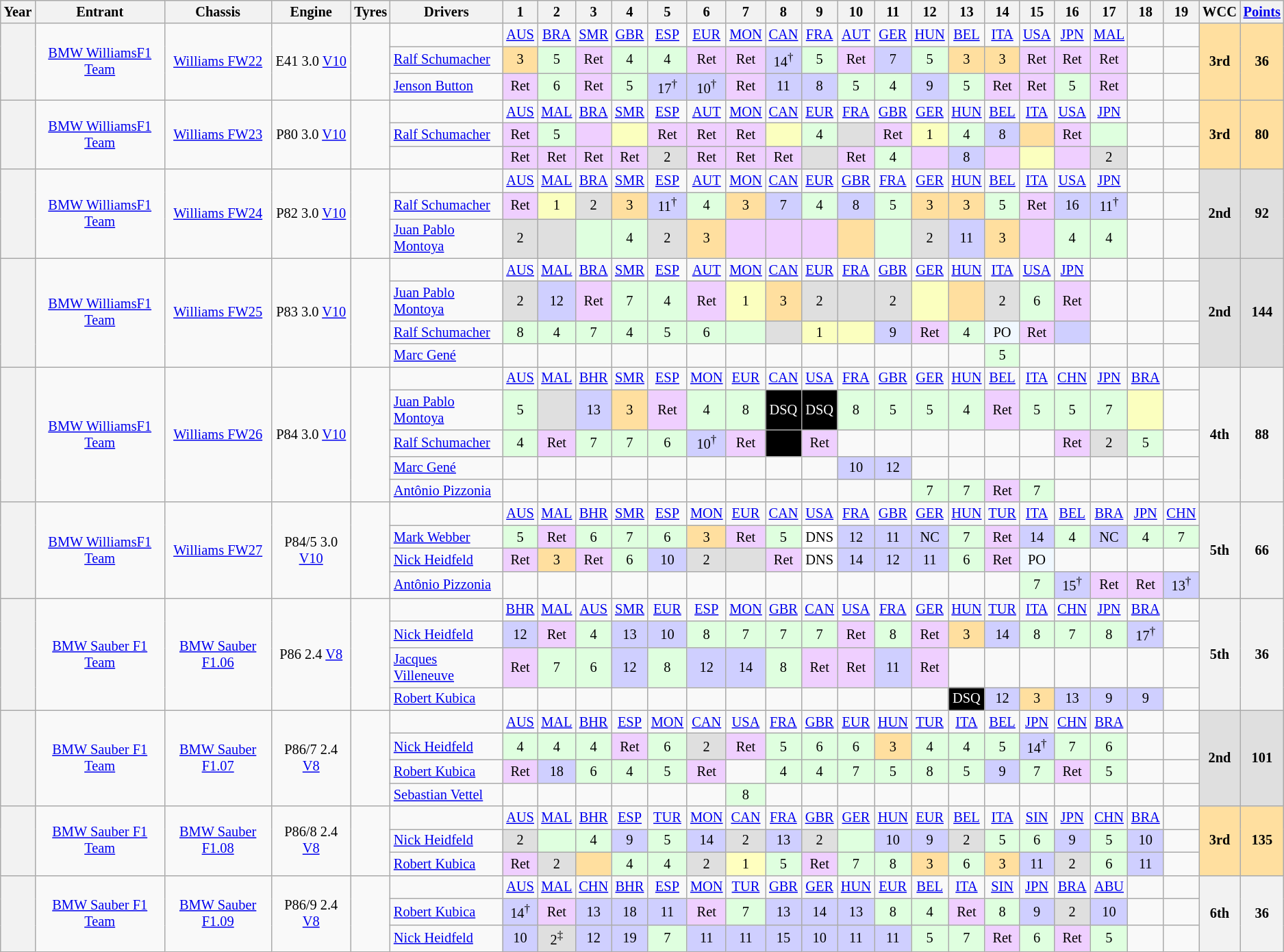<table class="wikitable" style="text-align:center; font-size:85%">
<tr>
<th>Year</th>
<th>Entrant</th>
<th>Chassis</th>
<th>Engine</th>
<th>Tyres</th>
<th>Drivers</th>
<th>1</th>
<th>2</th>
<th>3</th>
<th>4</th>
<th>5</th>
<th>6</th>
<th>7</th>
<th>8</th>
<th>9</th>
<th>10</th>
<th>11</th>
<th>12</th>
<th>13</th>
<th>14</th>
<th>15</th>
<th>16</th>
<th>17</th>
<th>18</th>
<th>19</th>
<th>WCC</th>
<th><a href='#'>Points</a></th>
</tr>
<tr>
<th rowspan=3></th>
<td rowspan=3><a href='#'>BMW WilliamsF1 Team</a></td>
<td rowspan=3><a href='#'>Williams FW22</a></td>
<td rowspan=3>E41 3.0 <a href='#'>V10</a></td>
<td rowspan=3></td>
<td></td>
<td><a href='#'>AUS</a></td>
<td><a href='#'>BRA</a></td>
<td><a href='#'>SMR</a></td>
<td><a href='#'>GBR</a></td>
<td><a href='#'>ESP</a></td>
<td><a href='#'>EUR</a></td>
<td><a href='#'>MON</a></td>
<td><a href='#'>CAN</a></td>
<td><a href='#'>FRA</a></td>
<td><a href='#'>AUT</a></td>
<td><a href='#'>GER</a></td>
<td><a href='#'>HUN</a></td>
<td><a href='#'>BEL</a></td>
<td><a href='#'>ITA</a></td>
<td><a href='#'>USA</a></td>
<td><a href='#'>JPN</a></td>
<td><a href='#'>MAL</a></td>
<td></td>
<td></td>
<td rowspan=3 style="background:#FFDF9F;"><strong>3rd</strong></td>
<td rowspan=3 style="background:#FFDF9F;"><strong>36</strong></td>
</tr>
<tr>
<td align="left"> <a href='#'>Ralf Schumacher</a></td>
<td style="background:#FFDF9F;">3</td>
<td style="background:#DFFFDF;">5</td>
<td style="background:#EFCFFF;">Ret</td>
<td style="background:#DFFFDF;">4</td>
<td style="background:#DFFFDF;">4</td>
<td style="background:#EFCFFF;">Ret</td>
<td style="background:#EFCFFF;">Ret</td>
<td style="background:#CFCFFF;">14<sup>†</sup></td>
<td style="background:#DFFFDF;">5</td>
<td style="background:#EFCFFF;">Ret</td>
<td style="background:#CFCFFF;">7</td>
<td style="background:#DFFFDF;">5</td>
<td style="background:#FFDF9F;">3</td>
<td style="background:#FFDF9F;">3</td>
<td style="background:#EFCFFF;">Ret</td>
<td style="background:#EFCFFF;">Ret</td>
<td style="background:#EFCFFF;">Ret</td>
<td></td>
<td></td>
</tr>
<tr>
<td align="left"> <a href='#'>Jenson Button</a></td>
<td style="background:#EFCFFF;">Ret</td>
<td style="background:#DFFFDF;">6</td>
<td style="background:#EFCFFF;">Ret</td>
<td style="background:#DFFFDF;">5</td>
<td style="background:#CFCFFF;">17<sup>†</sup></td>
<td style="background:#CFCFFF;">10<sup>†</sup></td>
<td style="background:#EFCFFF;">Ret</td>
<td style="background:#CFCFFF;">11</td>
<td style="background:#CFCFFF;">8</td>
<td style="background:#DFFFDF;">5</td>
<td style="background:#DFFFDF;">4</td>
<td style="background:#CFCFFF;">9</td>
<td style="background:#DFFFDF;">5</td>
<td style="background:#EFCFFF;">Ret</td>
<td style="background:#EFCFFF;">Ret</td>
<td style="background:#DFFFDF;">5</td>
<td style="background:#EFCFFF;">Ret</td>
<td></td>
<td></td>
</tr>
<tr>
<th rowspan=3></th>
<td rowspan=3><a href='#'>BMW WilliamsF1 Team</a></td>
<td rowspan=3><a href='#'>Williams FW23</a></td>
<td rowspan=3>P80 3.0 <a href='#'>V10</a></td>
<td rowspan=3></td>
<td></td>
<td><a href='#'>AUS</a></td>
<td><a href='#'>MAL</a></td>
<td><a href='#'>BRA</a></td>
<td><a href='#'>SMR</a></td>
<td><a href='#'>ESP</a></td>
<td><a href='#'>AUT</a></td>
<td><a href='#'>MON</a></td>
<td><a href='#'>CAN</a></td>
<td><a href='#'>EUR</a></td>
<td><a href='#'>FRA</a></td>
<td><a href='#'>GBR</a></td>
<td><a href='#'>GER</a></td>
<td><a href='#'>HUN</a></td>
<td><a href='#'>BEL</a></td>
<td><a href='#'>ITA</a></td>
<td><a href='#'>USA</a></td>
<td><a href='#'>JPN</a></td>
<td></td>
<td></td>
<td rowspan=3 style="background:#FFDF9F;"><strong>3rd</strong></td>
<td rowspan=3 style="background:#FFDF9F;"><strong>80</strong></td>
</tr>
<tr>
<td align="left"> <a href='#'>Ralf Schumacher</a></td>
<td style="background:#EFCFFF;">Ret</td>
<td style="background:#DFFFDF;">5</td>
<td style="background:#EFCFFF;"></td>
<td style="background:#FBFFBF;"></td>
<td style="background:#EFCFFF;">Ret</td>
<td style="background:#EFCFFF;">Ret</td>
<td style="background:#EFCFFF;">Ret</td>
<td style="background:#FBFFBF;"></td>
<td style="background:#DFFFDF;">4</td>
<td style="background:#DFDFDF;"></td>
<td style="background:#EFCFFF;">Ret</td>
<td style="background:#FBFFBF;">1</td>
<td style="background:#DFFFDF;">4</td>
<td style="background:#CFCFFF;">8</td>
<td style="background:#FFDF9F;"></td>
<td style="background:#EFCFFF;">Ret</td>
<td style="background:#DFFFDF;"></td>
<td></td>
<td></td>
</tr>
<tr>
<td align="left"></td>
<td style="background:#EFCFFF;">Ret</td>
<td style="background:#EFCFFF;">Ret</td>
<td style="background:#EFCFFF;">Ret</td>
<td style="background:#EFCFFF;">Ret</td>
<td style="background:#DFDFDF;">2</td>
<td style="background:#EFCFFF;">Ret</td>
<td style="background:#EFCFFF;">Ret</td>
<td style="background:#EFCFFF;">Ret</td>
<td style="background:#DFDFDF;"></td>
<td style="background:#EFCFFF;">Ret</td>
<td style="background:#DFFFDF;">4</td>
<td style="background:#EFCFFF;"></td>
<td style="background:#CFCFFF;">8</td>
<td style="background:#EFCFFF;"></td>
<td style="background:#FBFFBF;"></td>
<td style="background:#EFCFFF;"></td>
<td style="background:#DFDFDF;">2</td>
<td></td>
<td></td>
</tr>
<tr>
<th rowspan=3></th>
<td rowspan=3><a href='#'>BMW WilliamsF1 Team</a></td>
<td rowspan=3><a href='#'>Williams FW24</a></td>
<td rowspan=3>P82 3.0 <a href='#'>V10</a></td>
<td rowspan=3></td>
<td></td>
<td><a href='#'>AUS</a></td>
<td><a href='#'>MAL</a></td>
<td><a href='#'>BRA</a></td>
<td><a href='#'>SMR</a></td>
<td><a href='#'>ESP</a></td>
<td><a href='#'>AUT</a></td>
<td><a href='#'>MON</a></td>
<td><a href='#'>CAN</a></td>
<td><a href='#'>EUR</a></td>
<td><a href='#'>GBR</a></td>
<td><a href='#'>FRA</a></td>
<td><a href='#'>GER</a></td>
<td><a href='#'>HUN</a></td>
<td><a href='#'>BEL</a></td>
<td><a href='#'>ITA</a></td>
<td><a href='#'>USA</a></td>
<td><a href='#'>JPN</a></td>
<td></td>
<td></td>
<td rowspan=3 style="background:#DFDFDF;"><strong>2nd</strong></td>
<td rowspan=3 style="background:#DFDFDF;"><strong>92</strong></td>
</tr>
<tr>
<td align="left"> <a href='#'>Ralf Schumacher</a></td>
<td style="background:#EFCFFF;">Ret</td>
<td style="background:#FBFFBF;">1</td>
<td style="background:#DFDFDF;">2</td>
<td style="background:#FFDF9F;">3</td>
<td style="background:#CFCFFF;">11<sup>†</sup></td>
<td style="background:#DFFFDF;">4</td>
<td style="background:#FFDF9F;">3</td>
<td style="background:#CFCFFF;">7</td>
<td style="background:#DFFFDF;">4</td>
<td style="background:#CFCFFF;">8</td>
<td style="background:#DFFFDF;">5</td>
<td style="background:#FFDF9F;">3</td>
<td style="background:#FFDF9F;">3</td>
<td style="background:#DFFFDF;">5</td>
<td style="background:#EFCFFF;">Ret</td>
<td style="background:#CFCFFF;">16</td>
<td style="background:#CFCFFF;">11<sup>†</sup></td>
<td></td>
<td></td>
</tr>
<tr>
<td align="left"> <a href='#'>Juan Pablo Montoya</a></td>
<td style="background:#DFDFDF;">2</td>
<td style="background:#DFDFDF;"></td>
<td style="background:#DFFFDF;"></td>
<td style="background:#DFFFDF;">4</td>
<td style="background:#DFDFDF;">2</td>
<td style="background:#FFDF9F;">3</td>
<td style="background:#EFCFFF;"></td>
<td style="background:#EFCFFF;"></td>
<td style="background:#EFCFFF;"></td>
<td style="background:#FFDF9F;"></td>
<td style="background:#DFFFDF;"></td>
<td style="background:#DFDFDF;">2</td>
<td style="background:#CFCFFF;">11</td>
<td style="background:#FFDF9F;">3</td>
<td style="background:#EFCFFF;"></td>
<td style="background:#DFFFDF;">4</td>
<td style="background:#DFFFDF;">4</td>
<td></td>
<td></td>
</tr>
<tr>
<th rowspan=4></th>
<td rowspan=4><a href='#'>BMW WilliamsF1 Team</a></td>
<td rowspan=4><a href='#'>Williams FW25</a></td>
<td rowspan=4>P83 3.0 <a href='#'>V10</a></td>
<td rowspan=4></td>
<td></td>
<td><a href='#'>AUS</a></td>
<td><a href='#'>MAL</a></td>
<td><a href='#'>BRA</a></td>
<td><a href='#'>SMR</a></td>
<td><a href='#'>ESP</a></td>
<td><a href='#'>AUT</a></td>
<td><a href='#'>MON</a></td>
<td><a href='#'>CAN</a></td>
<td><a href='#'>EUR</a></td>
<td><a href='#'>FRA</a></td>
<td><a href='#'>GBR</a></td>
<td><a href='#'>GER</a></td>
<td><a href='#'>HUN</a></td>
<td><a href='#'>ITA</a></td>
<td><a href='#'>USA</a></td>
<td><a href='#'>JPN</a></td>
<td></td>
<td></td>
<td></td>
<td rowspan=4 style="background:#DFDFDF;"><strong>2nd</strong></td>
<td rowspan=4 style="background:#DFDFDF;"><strong>144</strong></td>
</tr>
<tr>
<td align="left"> <a href='#'>Juan Pablo Montoya</a></td>
<td style="background:#DFDFDF;">2</td>
<td style="background:#CFCFFF;">12</td>
<td style="background:#EFCFFF;">Ret</td>
<td style="background:#DFFFDF;">7</td>
<td style="background:#DFFFDF;">4</td>
<td style="background:#EFCFFF;">Ret</td>
<td style="background:#FBFFBF;">1</td>
<td style="background:#FFDF9F;">3</td>
<td style="background:#DFDFDF;">2</td>
<td style="background:#DFDFDF;"></td>
<td style="background:#DFDFDF;">2</td>
<td style="background:#FBFFBF;"></td>
<td style="background:#FFDF9F;"></td>
<td style="background:#DFDFDF;">2</td>
<td style="background:#DFFFDF;">6</td>
<td style="background:#EFCFFF;">Ret</td>
<td></td>
<td></td>
<td></td>
</tr>
<tr>
<td align="left"> <a href='#'>Ralf Schumacher</a></td>
<td style="background:#DFFFDF;">8</td>
<td style="background:#DFFFDF;">4</td>
<td style="background:#DFFFDF;">7</td>
<td style="background:#DFFFDF;">4</td>
<td style="background:#DFFFDF;">5</td>
<td style="background:#DFFFDF;">6</td>
<td style="background:#DFFFDF;"></td>
<td style="background:#DFDFDF;"></td>
<td style="background:#FBFFBF;">1</td>
<td style="background:#FBFFBF;"></td>
<td style="background:#CFCFFF;">9</td>
<td style="background:#EFCFFF;">Ret</td>
<td style="background:#DFFFDF;">4</td>
<td style="background:#F0F8FF;">PO</td>
<td style="background:#EFCFFF;">Ret</td>
<td style="background:#CFCFFF;"></td>
<td></td>
<td></td>
<td></td>
</tr>
<tr>
<td align="left"> <a href='#'>Marc Gené</a></td>
<td></td>
<td></td>
<td></td>
<td></td>
<td></td>
<td></td>
<td></td>
<td></td>
<td></td>
<td></td>
<td></td>
<td></td>
<td></td>
<td style="background:#DFFFDF;">5</td>
<td></td>
<td></td>
<td></td>
<td></td>
<td></td>
</tr>
<tr>
<th rowspan=5></th>
<td rowspan=5><a href='#'>BMW WilliamsF1 Team</a></td>
<td rowspan=5><a href='#'>Williams FW26</a></td>
<td rowspan=5>P84 3.0 <a href='#'>V10</a></td>
<td rowspan=5></td>
<td></td>
<td><a href='#'>AUS</a></td>
<td><a href='#'>MAL</a></td>
<td><a href='#'>BHR</a></td>
<td><a href='#'>SMR</a></td>
<td><a href='#'>ESP</a></td>
<td><a href='#'>MON</a></td>
<td><a href='#'>EUR</a></td>
<td><a href='#'>CAN</a></td>
<td><a href='#'>USA</a></td>
<td><a href='#'>FRA</a></td>
<td><a href='#'>GBR</a></td>
<td><a href='#'>GER</a></td>
<td><a href='#'>HUN</a></td>
<td><a href='#'>BEL</a></td>
<td><a href='#'>ITA</a></td>
<td><a href='#'>CHN</a></td>
<td><a href='#'>JPN</a></td>
<td><a href='#'>BRA</a></td>
<td></td>
<th rowspan=5>4th</th>
<th rowspan=5>88</th>
</tr>
<tr>
<td align="left"> <a href='#'>Juan Pablo Montoya</a></td>
<td style="background:#DFFFDF;">5</td>
<td style="background:#DFDFDF;"></td>
<td style="background:#CFCFFF;">13</td>
<td style="background:#FFDF9F;">3</td>
<td style="background:#EFCFFF;">Ret</td>
<td style="background:#DFFFDF;">4</td>
<td style="background:#DFFFDF;">8</td>
<td style="background:#000000; color:white">DSQ</td>
<td style="background:#000000; color:white">DSQ</td>
<td style="background:#DFFFDF;">8</td>
<td style="background:#DFFFDF;">5</td>
<td style="background:#DFFFDF;">5</td>
<td style="background:#DFFFDF;">4</td>
<td style="background:#EFCFFF;">Ret</td>
<td style="background:#DFFFDF;">5</td>
<td style="background:#DFFFDF;">5</td>
<td style="background:#DFFFDF;">7</td>
<td style="background:#FBFFBF;"></td>
<td></td>
</tr>
<tr>
<td align="left"> <a href='#'>Ralf Schumacher</a></td>
<td style="background:#DFFFDF;">4</td>
<td style="background:#EFCFFF;">Ret</td>
<td style="background:#DFFFDF;">7</td>
<td style="background:#DFFFDF;">7</td>
<td style="background:#DFFFDF;">6</td>
<td style="background:#CFCFFF;">10<sup>†</sup></td>
<td style="background:#EFCFFF;">Ret</td>
<td style="background:#000000; color:white"></td>
<td style="background:#EFCFFF;">Ret</td>
<td></td>
<td></td>
<td></td>
<td></td>
<td></td>
<td></td>
<td style="background:#EFCFFF;">Ret</td>
<td style="background:#DFDFDF;">2</td>
<td style="background:#DFFFDF;">5</td>
<td></td>
</tr>
<tr>
<td align="left"> <a href='#'>Marc Gené</a></td>
<td></td>
<td></td>
<td></td>
<td></td>
<td></td>
<td></td>
<td></td>
<td></td>
<td></td>
<td style="background:#CFCFFF;">10</td>
<td style="background:#CFCFFF;">12</td>
<td></td>
<td></td>
<td></td>
<td></td>
<td></td>
<td></td>
<td></td>
<td></td>
</tr>
<tr>
<td align="left"> <a href='#'>Antônio Pizzonia</a></td>
<td></td>
<td></td>
<td></td>
<td></td>
<td></td>
<td></td>
<td></td>
<td></td>
<td></td>
<td></td>
<td></td>
<td style="background:#DFFFDF;">7</td>
<td style="background:#DFFFDF;">7</td>
<td style="background:#EFCFFF;">Ret</td>
<td style="background:#DFFFDF;">7</td>
<td></td>
<td></td>
<td></td>
<td></td>
</tr>
<tr>
<th rowspan=4></th>
<td rowspan=4><a href='#'>BMW WilliamsF1 Team</a></td>
<td rowspan=4><a href='#'>Williams FW27</a></td>
<td rowspan=4>P84/5 3.0 <a href='#'>V10</a></td>
<td rowspan=4></td>
<td></td>
<td><a href='#'>AUS</a></td>
<td><a href='#'>MAL</a></td>
<td><a href='#'>BHR</a></td>
<td><a href='#'>SMR</a></td>
<td><a href='#'>ESP</a></td>
<td><a href='#'>MON</a></td>
<td><a href='#'>EUR</a></td>
<td><a href='#'>CAN</a></td>
<td><a href='#'>USA</a></td>
<td><a href='#'>FRA</a></td>
<td><a href='#'>GBR</a></td>
<td><a href='#'>GER</a></td>
<td><a href='#'>HUN</a></td>
<td><a href='#'>TUR</a></td>
<td><a href='#'>ITA</a></td>
<td><a href='#'>BEL</a></td>
<td><a href='#'>BRA</a></td>
<td><a href='#'>JPN</a></td>
<td><a href='#'>CHN</a></td>
<th rowspan=4>5th</th>
<th rowspan=4>66</th>
</tr>
<tr>
<td align="left"> <a href='#'>Mark Webber</a></td>
<td style="background:#DFFFDF;">5</td>
<td style="background:#EFCFFF;">Ret</td>
<td style="background:#DFFFDF;">6</td>
<td style="background:#DFFFDF;">7</td>
<td style="background:#DFFFDF;">6</td>
<td style="background:#FFDF9F;">3</td>
<td style="background:#EFCFFF;">Ret</td>
<td style="background:#DFFFDF;">5</td>
<td style="background:#FFFFFF;">DNS</td>
<td style="background:#CFCFFF;">12</td>
<td style="background:#CFCFFF;">11</td>
<td style="background:#CFCFFF;">NC</td>
<td style="background:#DFFFDF;">7</td>
<td style="background:#EFCFFF;">Ret</td>
<td style="background:#CFCFFF;">14</td>
<td style="background:#DFFFDF;">4</td>
<td style="background:#CFCFFF;">NC</td>
<td style="background:#DFFFDF;">4</td>
<td style="background:#DFFFDF;">7</td>
</tr>
<tr>
<td align="left"> <a href='#'>Nick Heidfeld</a></td>
<td style="background:#EFCFFF;">Ret</td>
<td style="background:#FFDF9F;">3</td>
<td style="background:#EFCFFF;">Ret</td>
<td style="background:#DFFFDF;">6</td>
<td style="background:#CFCFFF;">10</td>
<td style="background:#DFDFDF;">2</td>
<td style="background:#DFDFDF;"></td>
<td style="background:#EFCFFF;">Ret</td>
<td style="background:#FFFFFF;">DNS</td>
<td style="background:#CFCFFF;">14</td>
<td style="background:#CFCFFF;">12</td>
<td style="background:#CFCFFF;">11</td>
<td style="background:#DFFFDF;">6</td>
<td style="background:#EFCFFF;">Ret</td>
<td style="background:#F0F8FF;">PO</td>
<td></td>
<td></td>
<td></td>
<td></td>
</tr>
<tr>
<td align="left"> <a href='#'>Antônio Pizzonia</a></td>
<td></td>
<td></td>
<td></td>
<td></td>
<td></td>
<td></td>
<td></td>
<td></td>
<td></td>
<td></td>
<td></td>
<td></td>
<td></td>
<td></td>
<td style="background:#DFFFDF;">7</td>
<td style="background:#CFCFFF;">15<sup>†</sup></td>
<td style="background:#EFCFFF;">Ret</td>
<td style="background:#EFCFFF;">Ret</td>
<td style="background:#CFCFFF;">13<sup>†</sup></td>
</tr>
<tr>
<th rowspan=4></th>
<td rowspan=4><a href='#'>BMW Sauber F1 Team</a></td>
<td rowspan=4><a href='#'>BMW Sauber F1.06</a></td>
<td rowspan=4>P86 2.4 <a href='#'>V8</a></td>
<td rowspan=4></td>
<td></td>
<td><a href='#'>BHR</a></td>
<td><a href='#'>MAL</a></td>
<td><a href='#'>AUS</a></td>
<td><a href='#'>SMR</a></td>
<td><a href='#'>EUR</a></td>
<td><a href='#'>ESP</a></td>
<td><a href='#'>MON</a></td>
<td><a href='#'>GBR</a></td>
<td><a href='#'>CAN</a></td>
<td><a href='#'>USA</a></td>
<td><a href='#'>FRA</a></td>
<td><a href='#'>GER</a></td>
<td><a href='#'>HUN</a></td>
<td><a href='#'>TUR</a></td>
<td><a href='#'>ITA</a></td>
<td><a href='#'>CHN</a></td>
<td><a href='#'>JPN</a></td>
<td><a href='#'>BRA</a></td>
<td></td>
<th rowspan=4>5th</th>
<th rowspan=4>36</th>
</tr>
<tr>
<td align="left"> <a href='#'>Nick Heidfeld</a></td>
<td style="background:#CFCFFF;">12</td>
<td style="background:#EFCFFF;">Ret</td>
<td style="background:#DFFFDF;">4</td>
<td style="background:#CFCFFF;">13</td>
<td style="background:#CFCFFF;">10</td>
<td style="background:#DFFFDF;">8</td>
<td style="background:#DFFFDF;">7</td>
<td style="background:#DFFFDF;">7</td>
<td style="background:#DFFFDF;">7</td>
<td style="background:#EFCFFF;">Ret</td>
<td style="background:#DFFFDF;">8</td>
<td style="background:#EFCFFF;">Ret</td>
<td style="background:#FFDF9F;">3</td>
<td style="background:#CFCFFF;">14</td>
<td style="background:#DFFFDF;">8</td>
<td style="background:#DFFFDF;">7</td>
<td style="background:#DFFFDF;">8</td>
<td style="background:#CFCFFF;">17<sup>†</sup></td>
<td></td>
</tr>
<tr>
<td align="left"> <a href='#'>Jacques Villeneuve</a></td>
<td style="background:#EFCFFF;">Ret</td>
<td style="background:#DFFFDF;">7</td>
<td style="background:#DFFFDF;">6</td>
<td style="background:#CFCFFF;">12</td>
<td style="background:#DFFFDF;">8</td>
<td style="background:#CFCFFF;">12</td>
<td style="background:#CFCFFF;">14</td>
<td style="background:#DFFFDF;">8</td>
<td style="background:#EFCFFF;">Ret</td>
<td style="background:#EFCFFF;">Ret</td>
<td style="background:#CFCFFF;">11</td>
<td style="background:#EFCFFF;">Ret</td>
<td></td>
<td></td>
<td></td>
<td></td>
<td></td>
<td></td>
<td></td>
</tr>
<tr>
<td align="left"> <a href='#'>Robert Kubica</a></td>
<td></td>
<td></td>
<td></td>
<td></td>
<td></td>
<td></td>
<td></td>
<td></td>
<td></td>
<td></td>
<td></td>
<td></td>
<td style="background:#000000; color:white">DSQ</td>
<td style="background:#CFCFFF;">12</td>
<td style="background:#FFDF9F;">3</td>
<td style="background:#CFCFFF;">13</td>
<td style="background:#CFCFFF;">9</td>
<td style="background:#CFCFFF;">9</td>
<td></td>
</tr>
<tr>
<th rowspan=4></th>
<td rowspan=4><a href='#'>BMW Sauber F1 Team</a></td>
<td rowspan=4><a href='#'>BMW Sauber F1.07</a></td>
<td rowspan=4>P86/7 2.4 <a href='#'>V8</a></td>
<td rowspan=4></td>
<td></td>
<td><a href='#'>AUS</a></td>
<td><a href='#'>MAL</a></td>
<td><a href='#'>BHR</a></td>
<td><a href='#'>ESP</a></td>
<td><a href='#'>MON</a></td>
<td><a href='#'>CAN</a></td>
<td><a href='#'>USA</a></td>
<td><a href='#'>FRA</a></td>
<td><a href='#'>GBR</a></td>
<td><a href='#'>EUR</a></td>
<td><a href='#'>HUN</a></td>
<td><a href='#'>TUR</a></td>
<td><a href='#'>ITA</a></td>
<td><a href='#'>BEL</a></td>
<td><a href='#'>JPN</a></td>
<td><a href='#'>CHN</a></td>
<td><a href='#'>BRA</a></td>
<td></td>
<td></td>
<td rowspan=4 style="background-color:#DFDFDF"><strong>2nd</strong></td>
<td rowspan=4 style="background-color:#DFDFDF"><strong>101</strong></td>
</tr>
<tr>
<td align="left"> <a href='#'>Nick Heidfeld</a></td>
<td style="background-color:#DFFFDF">4</td>
<td style="background-color:#DFFFDF">4</td>
<td style="background-color:#DFFFDF">4</td>
<td style="background-color:#EFCFFF">Ret</td>
<td style="background-color:#DFFFDF">6</td>
<td style="background-color:#DFDFDF">2</td>
<td style="background-color:#EFCFFF">Ret</td>
<td style="background-color:#DFFFDF">5</td>
<td style="background-color:#DFFFDF">6</td>
<td style="background-color:#DFFFDF">6</td>
<td style="background-color:#FFDF9F">3</td>
<td style="background-color:#DFFFDF">4</td>
<td style="background-color:#DFFFDF">4</td>
<td style="background-color:#DFFFDF">5</td>
<td style="background-color:#CFCFFF">14<sup>†</sup></td>
<td style="background-color:#DFFFDF">7</td>
<td style="background-color:#DFFFDF">6</td>
<td></td>
<td></td>
</tr>
<tr>
<td align="left"> <a href='#'>Robert Kubica</a></td>
<td style="background-color:#EFCFFF">Ret</td>
<td style="background-color:#CFCFFF">18</td>
<td style="background-color:#DFFFDF">6</td>
<td style="background-color:#DFFFDF">4</td>
<td style="background-color:#DFFFDF">5</td>
<td style="background-color:#EFCFFF">Ret</td>
<td></td>
<td style="background-color:#DFFFDF">4</td>
<td style="background-color:#DFFFDF">4</td>
<td style="background-color:#DFFFDF">7</td>
<td style="background-color:#DFFFDF">5</td>
<td style="background-color:#DFFFDF">8</td>
<td style="background-color:#DFFFDF">5</td>
<td style="background-color:#CFCFFF">9</td>
<td style="background-color:#DFFFDF">7</td>
<td style="background-color:#EFCFFF">Ret</td>
<td style="background-color:#DFFFDF">5</td>
<td></td>
<td></td>
</tr>
<tr>
<td align="left"> <a href='#'>Sebastian Vettel</a></td>
<td></td>
<td></td>
<td></td>
<td></td>
<td></td>
<td></td>
<td style="background-color:#DFFFDF">8</td>
<td></td>
<td></td>
<td></td>
<td></td>
<td></td>
<td></td>
<td></td>
<td></td>
<td></td>
<td></td>
<td></td>
<td></td>
</tr>
<tr>
<th rowspan=3></th>
<td rowspan=3><a href='#'>BMW Sauber F1 Team</a></td>
<td rowspan=3><a href='#'>BMW Sauber F1.08</a></td>
<td rowspan=3>P86/8 2.4 <a href='#'>V8</a></td>
<td rowspan=3></td>
<td></td>
<td><a href='#'>AUS</a></td>
<td><a href='#'>MAL</a></td>
<td><a href='#'>BHR</a></td>
<td><a href='#'>ESP</a></td>
<td><a href='#'>TUR</a></td>
<td><a href='#'>MON</a></td>
<td><a href='#'>CAN</a></td>
<td><a href='#'>FRA</a></td>
<td><a href='#'>GBR</a></td>
<td><a href='#'>GER</a></td>
<td><a href='#'>HUN</a></td>
<td><a href='#'>EUR</a></td>
<td><a href='#'>BEL</a></td>
<td><a href='#'>ITA</a></td>
<td><a href='#'>SIN</a></td>
<td><a href='#'>JPN</a></td>
<td><a href='#'>CHN</a></td>
<td><a href='#'>BRA</a></td>
<td></td>
<td rowspan=3 style="background-color:#FFDF9F"><strong>3rd</strong></td>
<td rowspan=3 style="background-color:#FFDF9F"><strong>135</strong></td>
</tr>
<tr>
<td align="left"> <a href='#'>Nick Heidfeld</a></td>
<td style="background-color:#DFDFDF">2</td>
<td style="background-color:#DFFFDF"></td>
<td style="background-color:#DFFFDF">4</td>
<td style="background-color:#CFCFFF">9</td>
<td style="background-color:#DFFFDF">5</td>
<td style="background-color:#CFCFFF">14</td>
<td style="background-color:#DFDFDF">2</td>
<td style="background-color:#CFCFFF">13</td>
<td style="background-color:#DFDFDF">2</td>
<td style="background-color:#DFFFDF"></td>
<td style="background-color:#CFCFFF">10</td>
<td style="background-color:#CFCFFF">9</td>
<td style="background-color:#DFDFDF">2</td>
<td style="background-color:#DFFFDF">5</td>
<td style="background-color:#DFFFDF">6</td>
<td style="background-color:#CFCFFF">9</td>
<td style="background-color:#DFFFDF">5</td>
<td style="background-color:#CFCFFF">10</td>
<td></td>
</tr>
<tr>
<td align="left"> <a href='#'>Robert Kubica</a></td>
<td style="background-color:#EFCFFF">Ret</td>
<td style="background-color:#DFDFDF">2</td>
<td style="background-color:#FFDF9F"></td>
<td style="background-color:#DFFFDF">4</td>
<td style="background-color:#DFFFDF">4</td>
<td style="background-color:#DFDFDF">2</td>
<td style="background-color:#FFFFBF">1</td>
<td style="background-color:#DFFFDF">5</td>
<td style="background-color:#EFCFFF">Ret</td>
<td style="background-color:#DFFFDF">7</td>
<td style="background-color:#DFFFDF">8</td>
<td style="background-color:#FFDF9F">3</td>
<td style="background-color:#DFFFDF">6</td>
<td style="background-color:#FFDF9F">3</td>
<td style="background-color:#CFCFFF">11</td>
<td style="background-color:#DFDFDF">2</td>
<td style="background-color:#DFFFDF">6</td>
<td style="background-color:#CFCFFF">11</td>
<td></td>
</tr>
<tr>
<th rowspan=3></th>
<td rowspan=3><a href='#'>BMW Sauber F1 Team</a></td>
<td rowspan=3><a href='#'>BMW Sauber F1.09</a></td>
<td rowspan=3>P86/9 2.4 <a href='#'>V8</a></td>
<td rowspan=3></td>
<td></td>
<td><a href='#'>AUS</a></td>
<td><a href='#'>MAL</a></td>
<td><a href='#'>CHN</a></td>
<td><a href='#'>BHR</a></td>
<td><a href='#'>ESP</a></td>
<td><a href='#'>MON</a></td>
<td><a href='#'>TUR</a></td>
<td><a href='#'>GBR</a></td>
<td><a href='#'>GER</a></td>
<td><a href='#'>HUN</a></td>
<td><a href='#'>EUR</a></td>
<td><a href='#'>BEL</a></td>
<td><a href='#'>ITA</a></td>
<td><a href='#'>SIN</a></td>
<td><a href='#'>JPN</a></td>
<td><a href='#'>BRA</a></td>
<td><a href='#'>ABU</a></td>
<td></td>
<td></td>
<th rowspan=3>6th</th>
<th rowspan=3>36</th>
</tr>
<tr>
<td align="left"> <a href='#'>Robert Kubica</a></td>
<td style="background:#CFCFFF;">14<sup>†</sup></td>
<td style="background:#EFCFFF;">Ret</td>
<td style="background:#CFCFFF;">13</td>
<td style="background:#CFCFFF;">18</td>
<td style="background:#CFCFFF;">11</td>
<td style="background:#EFCFFF;">Ret</td>
<td style="background:#DFFFDF;">7</td>
<td style="background:#CFCFFF;">13</td>
<td style="background:#CFCFFF;">14</td>
<td style="background:#CFCFFF;">13</td>
<td style="background:#DFFFDF;">8</td>
<td style="background:#DFFFDF;">4</td>
<td style="background:#EFCFFF;">Ret</td>
<td style="background:#DFFFDF;">8</td>
<td style="background:#CFCFFF;">9</td>
<td style="background:#DFDFDF;">2</td>
<td style="background:#CFCFFF;">10</td>
<td></td>
<td></td>
</tr>
<tr>
<td align="left"> <a href='#'>Nick Heidfeld</a></td>
<td style="background:#CFCFFF;">10</td>
<td style="background:#DFDFDF;">2<sup>‡</sup></td>
<td style="background:#CFCFFF;">12</td>
<td style="background:#CFCFFF;">19</td>
<td style="background:#DFFFDF;">7</td>
<td style="background:#CFCFFF;">11</td>
<td style="background:#CFCFFF;">11</td>
<td style="background:#CFCFFF;">15</td>
<td style="background:#CFCFFF;">10</td>
<td style="background:#CFCFFF;">11</td>
<td style="background:#CFCFFF;">11</td>
<td style="background:#DFFFDF;">5</td>
<td style="background:#DFFFDF;">7</td>
<td style="background:#EFCFFF;">Ret</td>
<td style="background:#DFFFDF;">6</td>
<td style="background:#EFCFFF;">Ret</td>
<td style="background:#DFFFDF;">5</td>
<td></td>
<td></td>
</tr>
</table>
